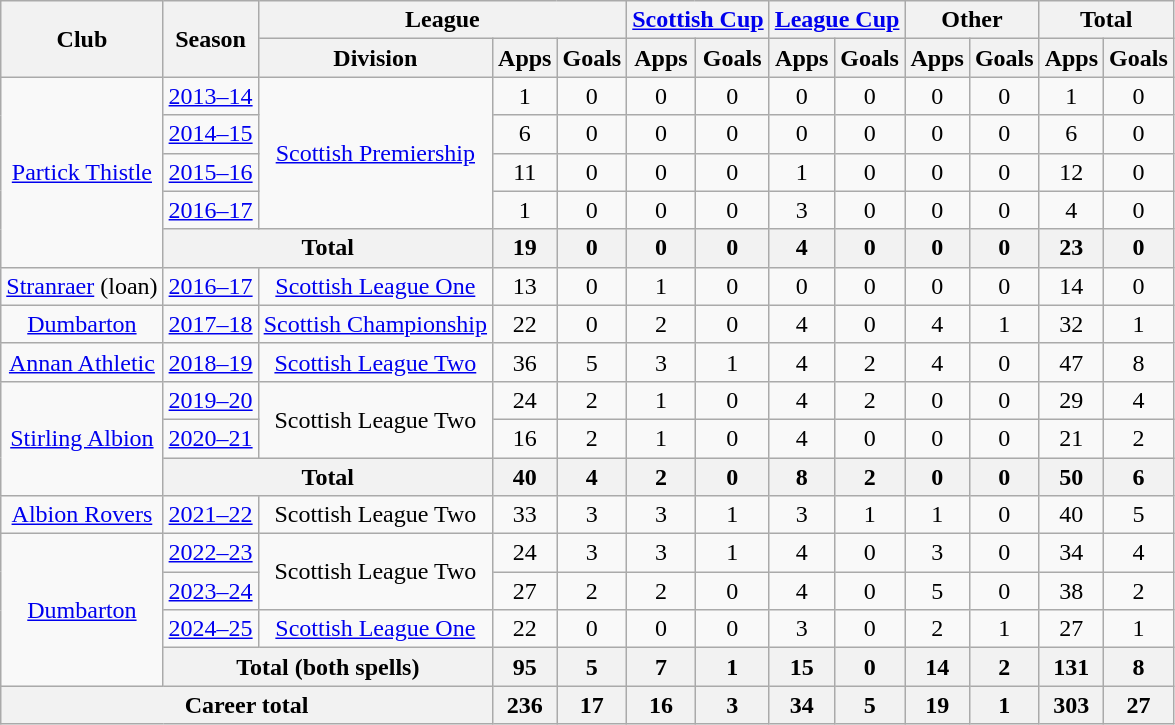<table class="wikitable" style="text-align: center">
<tr>
<th rowspan="2">Club</th>
<th rowspan="2">Season</th>
<th colspan="3">League</th>
<th colspan="2"><a href='#'>Scottish Cup</a></th>
<th colspan="2"><a href='#'>League Cup</a></th>
<th colspan="2">Other</th>
<th colspan="2">Total</th>
</tr>
<tr>
<th>Division</th>
<th>Apps</th>
<th>Goals</th>
<th>Apps</th>
<th>Goals</th>
<th>Apps</th>
<th>Goals</th>
<th>Apps</th>
<th>Goals</th>
<th>Apps</th>
<th>Goals</th>
</tr>
<tr>
<td rowspan="5"><a href='#'>Partick Thistle</a></td>
<td><a href='#'>2013–14</a></td>
<td rowspan="4"><a href='#'>Scottish Premiership</a></td>
<td>1</td>
<td>0</td>
<td>0</td>
<td>0</td>
<td>0</td>
<td>0</td>
<td>0</td>
<td>0</td>
<td>1</td>
<td>0</td>
</tr>
<tr>
<td><a href='#'>2014–15</a></td>
<td>6</td>
<td>0</td>
<td>0</td>
<td>0</td>
<td>0</td>
<td>0</td>
<td>0</td>
<td>0</td>
<td>6</td>
<td>0</td>
</tr>
<tr>
<td><a href='#'>2015–16</a></td>
<td>11</td>
<td>0</td>
<td>0</td>
<td>0</td>
<td>1</td>
<td>0</td>
<td>0</td>
<td>0</td>
<td>12</td>
<td>0</td>
</tr>
<tr>
<td><a href='#'>2016–17</a></td>
<td>1</td>
<td>0</td>
<td>0</td>
<td>0</td>
<td>3</td>
<td>0</td>
<td>0</td>
<td>0</td>
<td>4</td>
<td>0</td>
</tr>
<tr>
<th colspan="2">Total</th>
<th>19</th>
<th>0</th>
<th>0</th>
<th>0</th>
<th>4</th>
<th>0</th>
<th>0</th>
<th>0</th>
<th>23</th>
<th>0</th>
</tr>
<tr>
<td><a href='#'>Stranraer</a> (loan)</td>
<td><a href='#'>2016–17</a></td>
<td><a href='#'>Scottish League One</a></td>
<td>13</td>
<td>0</td>
<td>1</td>
<td>0</td>
<td>0</td>
<td>0</td>
<td>0</td>
<td>0</td>
<td>14</td>
<td>0</td>
</tr>
<tr>
<td><a href='#'>Dumbarton</a></td>
<td><a href='#'>2017–18</a></td>
<td><a href='#'>Scottish Championship</a></td>
<td>22</td>
<td>0</td>
<td>2</td>
<td>0</td>
<td>4</td>
<td>0</td>
<td>4</td>
<td>1</td>
<td>32</td>
<td>1</td>
</tr>
<tr>
<td><a href='#'>Annan Athletic</a></td>
<td><a href='#'>2018–19</a></td>
<td><a href='#'>Scottish League Two</a></td>
<td>36</td>
<td>5</td>
<td>3</td>
<td>1</td>
<td>4</td>
<td>2</td>
<td>4</td>
<td>0</td>
<td>47</td>
<td>8</td>
</tr>
<tr>
<td rowspan="3"><a href='#'>Stirling Albion</a></td>
<td><a href='#'>2019–20</a></td>
<td rowspan="2">Scottish League Two</td>
<td>24</td>
<td>2</td>
<td>1</td>
<td>0</td>
<td>4</td>
<td>2</td>
<td>0</td>
<td>0</td>
<td>29</td>
<td>4</td>
</tr>
<tr>
<td><a href='#'>2020–21</a></td>
<td>16</td>
<td>2</td>
<td>1</td>
<td>0</td>
<td>4</td>
<td>0</td>
<td>0</td>
<td>0</td>
<td>21</td>
<td>2</td>
</tr>
<tr>
<th colspan="2">Total</th>
<th>40</th>
<th>4</th>
<th>2</th>
<th>0</th>
<th>8</th>
<th>2</th>
<th>0</th>
<th>0</th>
<th>50</th>
<th>6</th>
</tr>
<tr>
<td><a href='#'>Albion Rovers</a></td>
<td><a href='#'>2021–22</a></td>
<td>Scottish League Two</td>
<td>33</td>
<td>3</td>
<td>3</td>
<td>1</td>
<td>3</td>
<td>1</td>
<td>1</td>
<td>0</td>
<td>40</td>
<td>5</td>
</tr>
<tr>
<td rowspan="4"><a href='#'>Dumbarton</a></td>
<td><a href='#'>2022–23</a></td>
<td rowspan="2">Scottish League Two</td>
<td>24</td>
<td>3</td>
<td>3</td>
<td>1</td>
<td>4</td>
<td>0</td>
<td>3</td>
<td>0</td>
<td>34</td>
<td>4</td>
</tr>
<tr>
<td><a href='#'>2023–24</a></td>
<td>27</td>
<td>2</td>
<td>2</td>
<td>0</td>
<td>4</td>
<td>0</td>
<td>5</td>
<td>0</td>
<td>38</td>
<td>2</td>
</tr>
<tr>
<td><a href='#'>2024–25</a></td>
<td><a href='#'>Scottish League One</a></td>
<td>22</td>
<td>0</td>
<td>0</td>
<td>0</td>
<td>3</td>
<td>0</td>
<td>2</td>
<td>1</td>
<td>27</td>
<td>1</td>
</tr>
<tr>
<th colspan="2">Total (both spells)</th>
<th>95</th>
<th>5</th>
<th>7</th>
<th>1</th>
<th>15</th>
<th>0</th>
<th>14</th>
<th>2</th>
<th>131</th>
<th>8</th>
</tr>
<tr>
<th colspan="3">Career total</th>
<th>236</th>
<th>17</th>
<th>16</th>
<th>3</th>
<th>34</th>
<th>5</th>
<th>19</th>
<th>1</th>
<th>303</th>
<th>27</th>
</tr>
</table>
